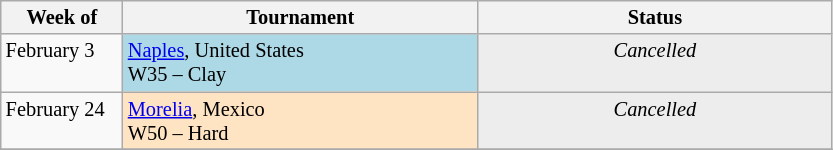<table class=wikitable style=font-size:85%>
<tr>
<th width=75>Week of</th>
<th width=230>Tournament</th>
<th width=230>Status</th>
</tr>
<tr valign=top>
<td>February 3</td>
<td style="background:lightblue;"><a href='#'>Naples</a>, United States <br> W35 – Clay</td>
<td style="text-align:center; background:#ededed"><em>Cancelled </em></td>
</tr>
<tr valign=top>
<td>February 24</td>
<td style="background:#ffe4c4;"><a href='#'>Morelia</a>, Mexico <br> W50 – Hard</td>
<td style="text-align:center; background:#ededed"><em>Cancelled</em></td>
</tr>
<tr valign=top>
</tr>
</table>
